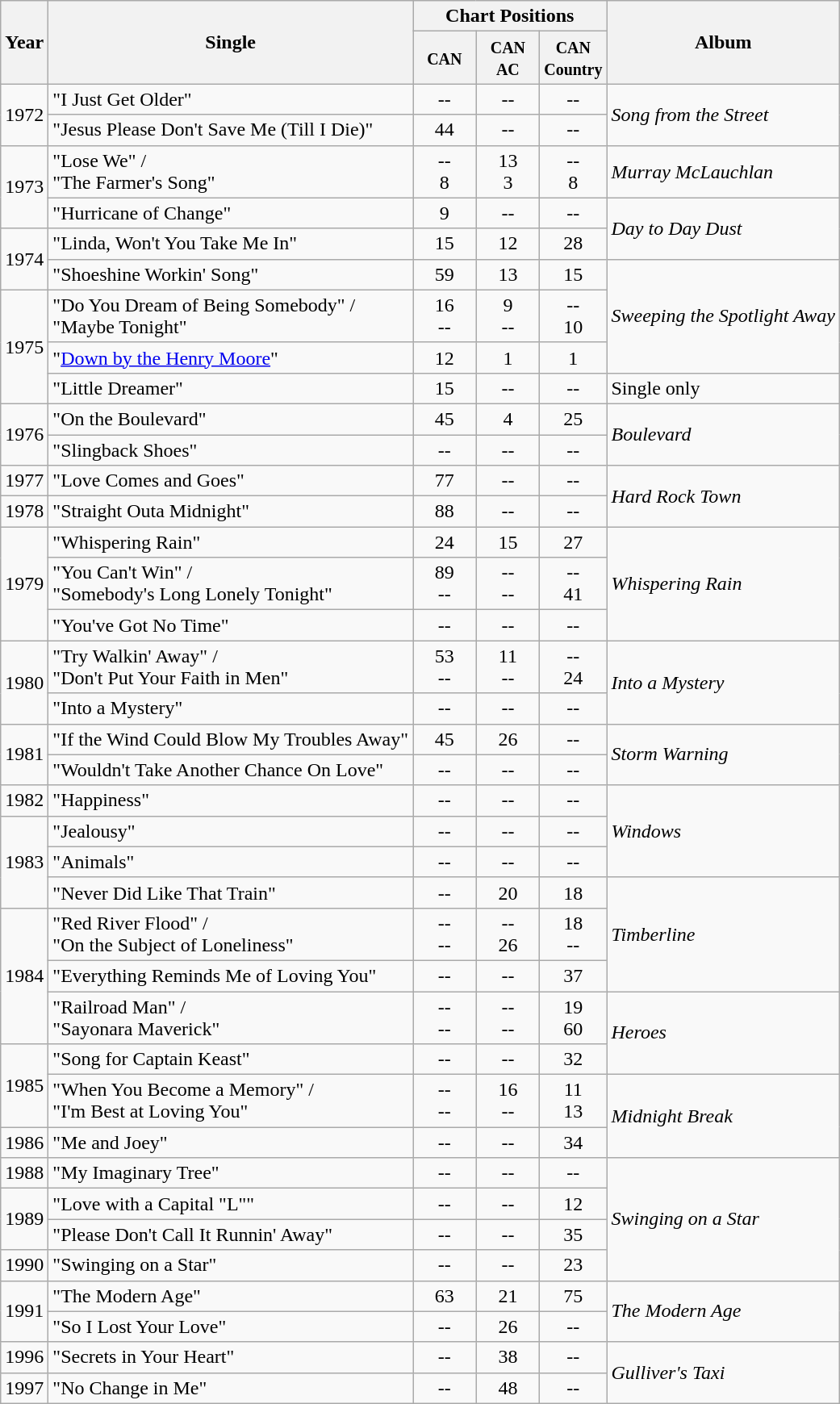<table class="wikitable">
<tr>
<th rowspan="2">Year</th>
<th rowspan="2">Single</th>
<th colspan="3">Chart Positions</th>
<th rowspan="2">Album</th>
</tr>
<tr>
<th width=45><small>CAN</small></th>
<th width=45><small>CAN AC</small></th>
<th width=45><small>CAN Country</small></th>
</tr>
<tr>
<td rowspan=2>1972</td>
<td>"I Just Get Older"</td>
<td align="center">--</td>
<td align="center">--</td>
<td align="center">--</td>
<td rowspan=2><em>Song from the Street</em></td>
</tr>
<tr>
<td>"Jesus Please Don't Save Me (Till I Die)"</td>
<td align="center">44</td>
<td align="center">--</td>
<td align="center">--</td>
</tr>
<tr>
<td rowspan=2>1973</td>
<td>"Lose We" /<br>"The Farmer's Song"</td>
<td align="center">-- <br>8</td>
<td align="center">13 <br>3</td>
<td align="center">-- <br>8</td>
<td rowspan=1><em>Murray McLauchlan</em></td>
</tr>
<tr>
<td>"Hurricane of Change"</td>
<td align="center">9</td>
<td align="center">--</td>
<td align="center">--</td>
<td rowspan=2><em>Day to Day Dust</em></td>
</tr>
<tr>
<td rowspan=2>1974</td>
<td>"Linda, Won't You Take Me In"</td>
<td align="center">15</td>
<td align="center">12</td>
<td align="center">28</td>
</tr>
<tr>
<td>"Shoeshine Workin' Song"</td>
<td align="center">59</td>
<td align="center">13</td>
<td align="center">15</td>
<td rowspan=3><em>Sweeping the Spotlight Away</em></td>
</tr>
<tr>
<td rowspan=3>1975</td>
<td>"Do You Dream of Being Somebody" /<br>"Maybe Tonight"</td>
<td align="center">16<br>--</td>
<td align="center">9<br>--</td>
<td align="center">--<br>10</td>
</tr>
<tr>
<td>"<a href='#'>Down by the Henry Moore</a>"</td>
<td align="center">12</td>
<td align="center">1</td>
<td align="center">1</td>
</tr>
<tr>
<td>"Little Dreamer"</td>
<td align="center">15</td>
<td align="center">--</td>
<td align="center">--</td>
<td>Single only</td>
</tr>
<tr>
<td rowspan=2>1976</td>
<td>"On the Boulevard"</td>
<td align="center">45</td>
<td align="center">4</td>
<td align="center">25</td>
<td rowspan=2><em>Boulevard</em></td>
</tr>
<tr>
<td>"Slingback Shoes"</td>
<td align="center">--</td>
<td align="center">--</td>
<td align="center">--</td>
</tr>
<tr>
<td>1977</td>
<td>"Love Comes and Goes"</td>
<td align="center">77</td>
<td align="center">--</td>
<td align="center">--</td>
<td rowspan=2><em>Hard Rock Town</em></td>
</tr>
<tr>
<td>1978</td>
<td>"Straight Outa Midnight"</td>
<td align="center">88</td>
<td align="center">--</td>
<td align="center">--</td>
</tr>
<tr>
<td rowspan=3>1979</td>
<td>"Whispering Rain"</td>
<td align="center">24</td>
<td align="center">15</td>
<td align="center">27</td>
<td rowspan=3><em>Whispering Rain</em></td>
</tr>
<tr>
<td>"You Can't Win" /<br>"Somebody's Long Lonely Tonight"</td>
<td align="center">89<br>--</td>
<td align="center">--<br>--</td>
<td align="center">--<br>41</td>
</tr>
<tr>
<td>"You've Got No Time"</td>
<td align="center">--</td>
<td align="center">--</td>
<td align="center">--</td>
</tr>
<tr>
<td rowspan=2>1980</td>
<td>"Try Walkin' Away" /<br>"Don't Put Your Faith in Men"</td>
<td align="center">53<br>--</td>
<td align="center">11<br>--</td>
<td align="center">--<br>24</td>
<td rowspan=2><em>Into a Mystery</em></td>
</tr>
<tr>
<td>"Into a Mystery"</td>
<td align="center">--</td>
<td align="center">--</td>
<td align="center">--</td>
</tr>
<tr>
<td rowspan=2>1981</td>
<td>"If the Wind Could Blow My Troubles Away"</td>
<td align="center">45</td>
<td align="center">26</td>
<td align="center">--</td>
<td rowspan=2><em>Storm Warning</em></td>
</tr>
<tr>
<td>"Wouldn't Take Another Chance On Love"</td>
<td align="center">--</td>
<td align="center">--</td>
<td align="center">--</td>
</tr>
<tr>
<td rowspan=1>1982</td>
<td>"Happiness"</td>
<td align="center">--</td>
<td align="center">--</td>
<td align="center">--</td>
<td rowspan=3><em>Windows</em></td>
</tr>
<tr>
<td rowspan=3>1983</td>
<td>"Jealousy"</td>
<td align="center">--</td>
<td align="center">--</td>
<td align="center">--</td>
</tr>
<tr>
<td>"Animals"</td>
<td align="center">--</td>
<td align="center">--</td>
<td align="center">--</td>
</tr>
<tr>
<td>"Never Did Like That Train"</td>
<td align="center">--</td>
<td align="center">20</td>
<td align="center">18</td>
<td rowspan=3><em>Timberline</em></td>
</tr>
<tr>
<td rowspan=3>1984</td>
<td>"Red River Flood" /<br>"On the Subject of Loneliness"</td>
<td align="center">--<br>--</td>
<td align="center">--<br>26</td>
<td align="center">18<br>--</td>
</tr>
<tr>
<td>"Everything Reminds Me of Loving You"</td>
<td align="center">--</td>
<td align="center">--</td>
<td align="center">37</td>
</tr>
<tr>
<td>"Railroad Man" / <br>"Sayonara Maverick"</td>
<td align="center">--<br>--</td>
<td align="center">--<br>--</td>
<td align="center">19<br>60</td>
<td rowspan=2><em>Heroes</em></td>
</tr>
<tr>
<td rowspan=2>1985</td>
<td>"Song for Captain Keast"</td>
<td align="center">--</td>
<td align="center">--</td>
<td align="center">32</td>
</tr>
<tr>
<td>"When You Become a Memory" / <br>"I'm Best at Loving You"</td>
<td align="center">--<br>--</td>
<td align="center">16<br>--</td>
<td align="center">11<br>13</td>
<td rowspan=2><em>Midnight Break</em></td>
</tr>
<tr>
<td>1986</td>
<td>"Me and Joey"</td>
<td align="center">--</td>
<td align="center">--</td>
<td align="center">34</td>
</tr>
<tr>
<td rowspan=1>1988</td>
<td>"My Imaginary Tree"</td>
<td align="center">--</td>
<td align="center">--</td>
<td align="center">--</td>
<td rowspan=4><em>Swinging on a Star</em></td>
</tr>
<tr>
<td rowspan=2>1989</td>
<td>"Love with a Capital "L""</td>
<td align="center">--</td>
<td align="center">--</td>
<td align="center">12</td>
</tr>
<tr>
<td>"Please Don't Call It Runnin' Away"</td>
<td align="center">--</td>
<td align="center">--</td>
<td align="center">35</td>
</tr>
<tr>
<td>1990</td>
<td>"Swinging on a Star"</td>
<td align="center">--</td>
<td align="center">--</td>
<td align="center">23</td>
</tr>
<tr>
<td rowspan=2>1991</td>
<td>"The Modern Age"</td>
<td align="center">63</td>
<td align="center">21</td>
<td align="center">75</td>
<td rowspan=2><em>The Modern Age</em></td>
</tr>
<tr>
<td>"So I Lost Your Love"</td>
<td align="center">--</td>
<td align="center">26</td>
<td align="center">--</td>
</tr>
<tr>
<td>1996</td>
<td>"Secrets in Your Heart"</td>
<td align="center">--</td>
<td align="center">38</td>
<td align="center">--</td>
<td rowspan=2><em>Gulliver's Taxi</em></td>
</tr>
<tr>
<td>1997</td>
<td>"No Change in Me"</td>
<td align="center">--</td>
<td align="center">48</td>
<td align="center">--</td>
</tr>
</table>
